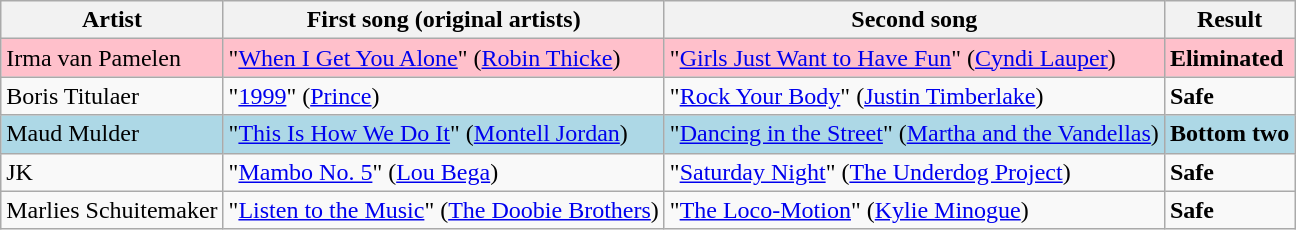<table class=wikitable>
<tr>
<th>Artist</th>
<th>First song (original artists)</th>
<th>Second song</th>
<th>Result</th>
</tr>
<tr style="background:pink;">
<td>Irma van Pamelen</td>
<td>"<a href='#'>When I Get You Alone</a>" (<a href='#'>Robin Thicke</a>)</td>
<td>"<a href='#'>Girls Just Want to Have Fun</a>" (<a href='#'>Cyndi Lauper</a>)</td>
<td><strong>Eliminated</strong></td>
</tr>
<tr>
<td>Boris Titulaer</td>
<td>"<a href='#'>1999</a>" (<a href='#'>Prince</a>)</td>
<td>"<a href='#'>Rock Your Body</a>" (<a href='#'>Justin Timberlake</a>)</td>
<td><strong>Safe</strong></td>
</tr>
<tr style="background:lightblue;">
<td>Maud Mulder</td>
<td>"<a href='#'>This Is How We Do It</a>" (<a href='#'>Montell Jordan</a>)</td>
<td>"<a href='#'>Dancing in the Street</a>" (<a href='#'>Martha and the Vandellas</a>)</td>
<td><strong>Bottom two</strong></td>
</tr>
<tr>
<td>JK</td>
<td>"<a href='#'>Mambo No. 5</a>" (<a href='#'>Lou Bega</a>)</td>
<td>"<a href='#'>Saturday Night</a>" (<a href='#'>The Underdog Project</a>)</td>
<td><strong>Safe</strong></td>
</tr>
<tr>
<td>Marlies Schuitemaker</td>
<td>"<a href='#'>Listen to the Music</a>" (<a href='#'>The Doobie Brothers</a>)</td>
<td>"<a href='#'>The Loco-Motion</a>" (<a href='#'>Kylie Minogue</a>)</td>
<td><strong>Safe</strong></td>
</tr>
</table>
